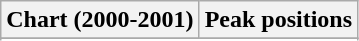<table class="wikitable sortable plainrowheaders" style="text-align:center">
<tr>
<th scope="col">Chart (2000-2001)</th>
<th scope="col">Peak positions</th>
</tr>
<tr>
</tr>
<tr>
</tr>
</table>
